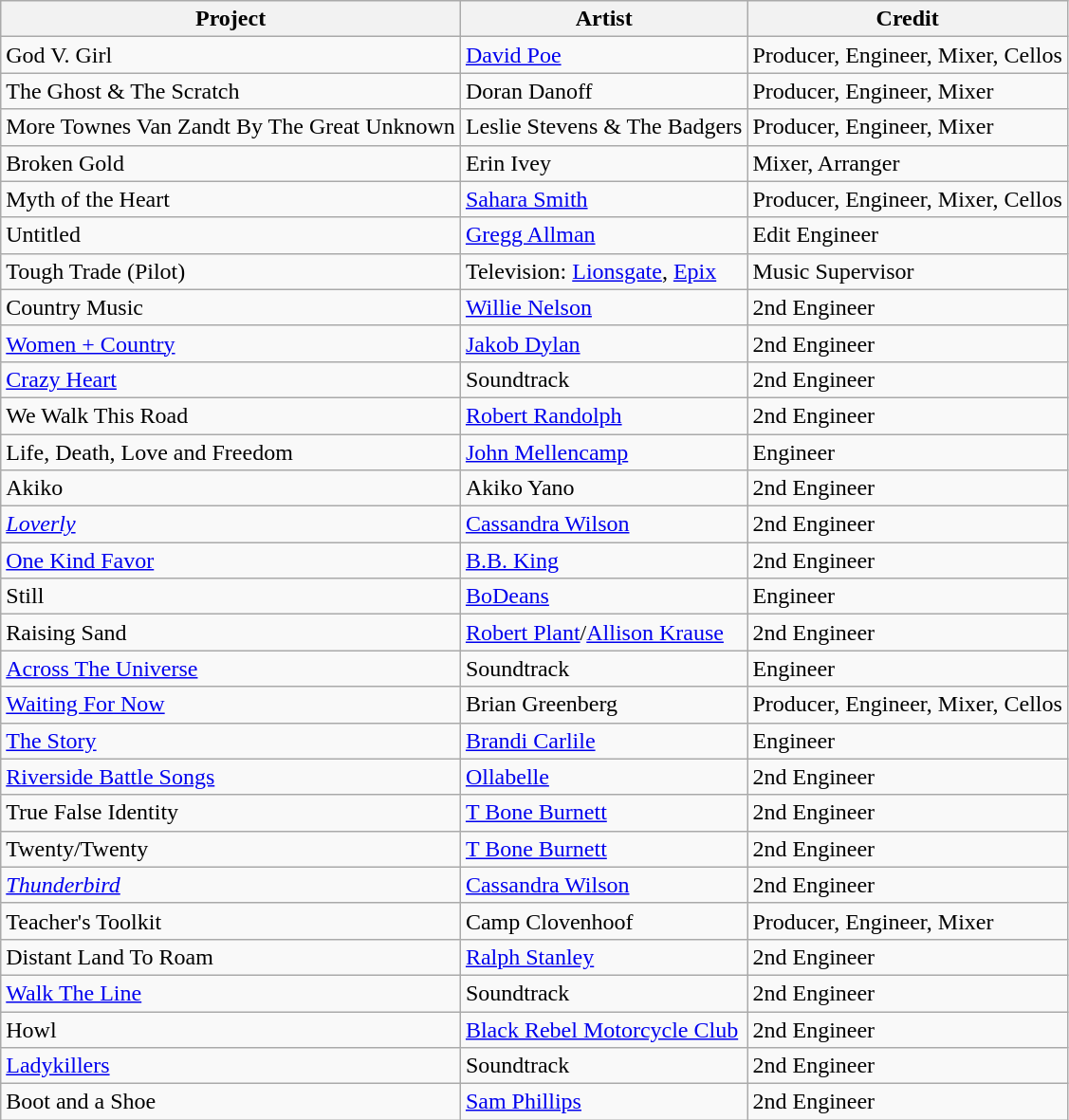<table class="wikitable">
<tr>
<th>Project</th>
<th>Artist</th>
<th>Credit</th>
</tr>
<tr>
<td>God V. Girl</td>
<td><a href='#'>David Poe</a></td>
<td>Producer, Engineer, Mixer, Cellos</td>
</tr>
<tr>
<td>The Ghost & The Scratch</td>
<td>Doran Danoff</td>
<td>Producer, Engineer, Mixer</td>
</tr>
<tr>
<td>More Townes Van Zandt By The Great Unknown</td>
<td>Leslie Stevens & The Badgers</td>
<td>Producer, Engineer, Mixer</td>
</tr>
<tr>
<td>Broken Gold</td>
<td>Erin Ivey</td>
<td>Mixer, Arranger</td>
</tr>
<tr>
<td>Myth of the Heart</td>
<td><a href='#'>Sahara Smith</a></td>
<td>Producer, Engineer, Mixer, Cellos</td>
</tr>
<tr>
<td>Untitled</td>
<td><a href='#'>Gregg Allman</a></td>
<td>Edit Engineer</td>
</tr>
<tr>
<td>Tough Trade (Pilot)</td>
<td>Television: <a href='#'>Lionsgate</a>, <a href='#'>Epix</a></td>
<td>Music Supervisor</td>
</tr>
<tr>
<td>Country Music</td>
<td><a href='#'>Willie Nelson</a></td>
<td>2nd Engineer</td>
</tr>
<tr>
<td><a href='#'>Women + Country</a></td>
<td><a href='#'>Jakob Dylan</a></td>
<td>2nd Engineer</td>
</tr>
<tr>
<td><a href='#'>Crazy Heart</a></td>
<td>Soundtrack</td>
<td>2nd Engineer</td>
</tr>
<tr>
<td>We Walk This Road</td>
<td><a href='#'>Robert Randolph</a></td>
<td>2nd Engineer</td>
</tr>
<tr>
<td>Life, Death, Love and Freedom</td>
<td><a href='#'>John Mellencamp</a></td>
<td>Engineer</td>
</tr>
<tr>
<td>Akiko</td>
<td>Akiko Yano</td>
<td>2nd Engineer</td>
</tr>
<tr>
<td><em><a href='#'>Loverly</a></em></td>
<td><a href='#'>Cassandra Wilson</a></td>
<td>2nd Engineer</td>
</tr>
<tr>
<td><a href='#'>One Kind Favor</a></td>
<td><a href='#'>B.B. King</a></td>
<td>2nd Engineer</td>
</tr>
<tr>
<td>Still</td>
<td><a href='#'>BoDeans</a></td>
<td>Engineer</td>
</tr>
<tr>
<td>Raising Sand</td>
<td><a href='#'>Robert Plant</a>/<a href='#'>Allison Krause</a></td>
<td>2nd Engineer</td>
</tr>
<tr>
<td><a href='#'>Across The Universe</a></td>
<td>Soundtrack</td>
<td>Engineer</td>
</tr>
<tr>
<td><a href='#'>Waiting For Now</a></td>
<td>Brian Greenberg</td>
<td>Producer, Engineer, Mixer, Cellos</td>
</tr>
<tr>
<td><a href='#'>The Story</a></td>
<td><a href='#'>Brandi Carlile</a></td>
<td>Engineer</td>
</tr>
<tr>
<td><a href='#'>Riverside Battle Songs</a></td>
<td><a href='#'>Ollabelle</a></td>
<td>2nd Engineer</td>
</tr>
<tr>
<td>True False Identity</td>
<td><a href='#'>T Bone Burnett</a></td>
<td>2nd Engineer</td>
</tr>
<tr>
<td>Twenty/Twenty</td>
<td><a href='#'>T Bone Burnett</a></td>
<td>2nd Engineer</td>
</tr>
<tr>
<td><em><a href='#'>Thunderbird</a></em></td>
<td><a href='#'>Cassandra Wilson</a></td>
<td>2nd Engineer</td>
</tr>
<tr>
<td>Teacher's Toolkit</td>
<td>Camp Clovenhoof</td>
<td>Producer, Engineer, Mixer</td>
</tr>
<tr>
<td>Distant Land To Roam</td>
<td><a href='#'>Ralph Stanley</a></td>
<td>2nd Engineer</td>
</tr>
<tr>
<td><a href='#'>Walk The Line</a></td>
<td>Soundtrack</td>
<td>2nd Engineer</td>
</tr>
<tr>
<td>Howl</td>
<td><a href='#'>Black Rebel Motorcycle Club</a></td>
<td>2nd Engineer</td>
</tr>
<tr>
<td><a href='#'>Ladykillers</a></td>
<td>Soundtrack</td>
<td>2nd Engineer</td>
</tr>
<tr>
<td>Boot and a Shoe</td>
<td><a href='#'>Sam Phillips</a></td>
<td>2nd Engineer</td>
</tr>
</table>
